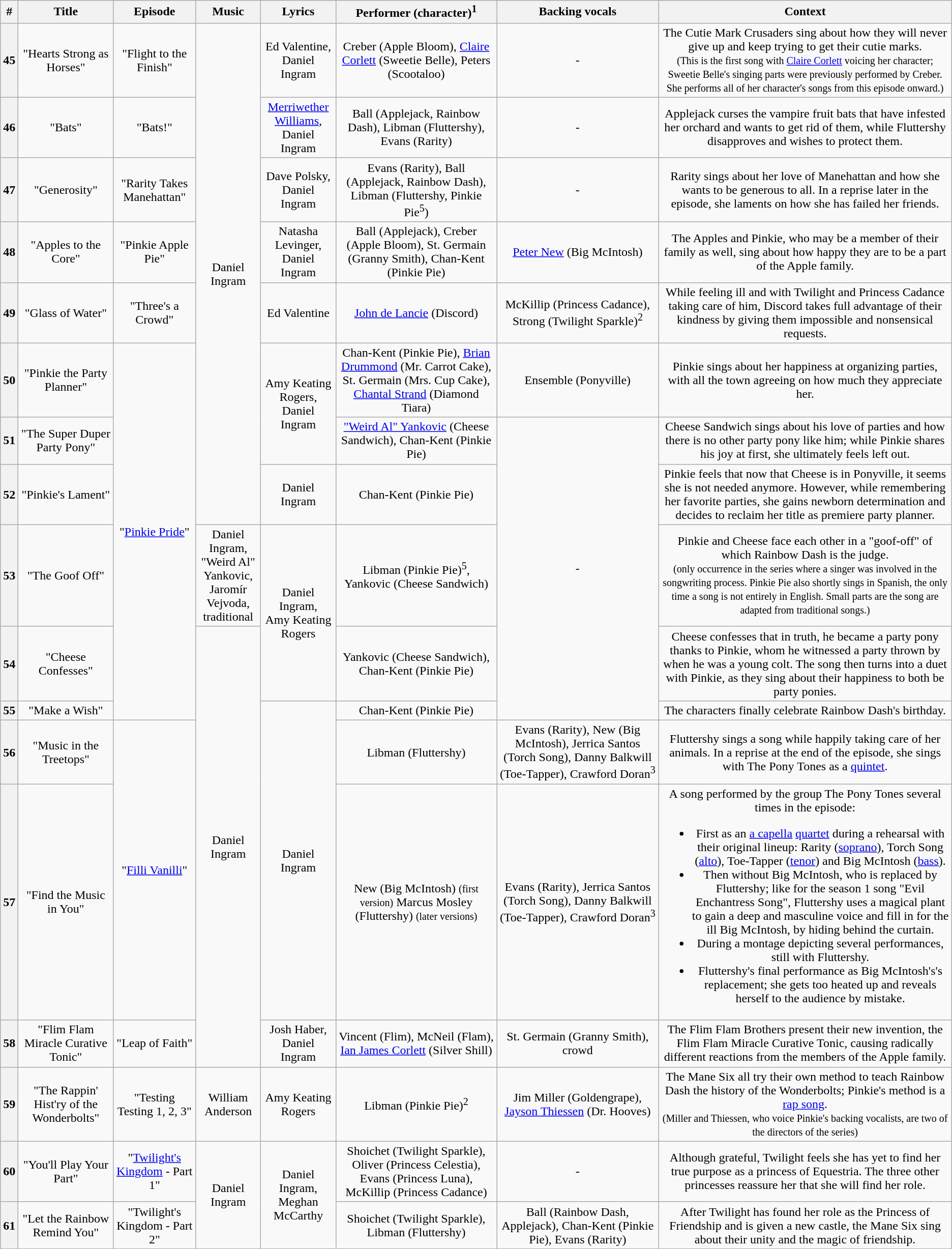<table class="wikitable sortable" style="text-align: center">
<tr>
<th>#</th>
<th><strong>Title</strong></th>
<th><strong>Episode</strong></th>
<th>Music</th>
<th>Lyrics</th>
<th><strong>Performer (character)</strong><sup>1</sup></th>
<th><strong>Backing vocals</strong></th>
<th>Context</th>
</tr>
<tr>
<th>45</th>
<td>"Hearts Strong as Horses"</td>
<td>"Flight to the Finish"</td>
<td rowspan=8>Daniel Ingram</td>
<td>Ed Valentine,<br>Daniel Ingram</td>
<td>Creber (Apple Bloom), <a href='#'>Claire Corlett</a> (Sweetie Belle), Peters (Scootaloo)</td>
<td>-</td>
<td>The Cutie Mark Crusaders sing about how they will never give up and keep trying to get their cutie marks.<br><small>(This is the first song with <a href='#'>Claire Corlett</a> voicing her character; Sweetie Belle's singing parts were previously performed by Creber. She performs all of her character's songs from this episode onward.)</small></td>
</tr>
<tr>
<th>46</th>
<td>"Bats"</td>
<td>"Bats!"</td>
<td><a href='#'>Merriwether Williams</a>,<br>Daniel Ingram</td>
<td>Ball (Applejack, Rainbow Dash), Libman (Fluttershy), Evans (Rarity)</td>
<td>-</td>
<td>Applejack curses the vampire fruit bats that have infested her orchard and wants to get rid of them, while Fluttershy disapproves and wishes to protect them.</td>
</tr>
<tr>
<th>47</th>
<td>"Generosity"</td>
<td>"Rarity Takes Manehattan"</td>
<td>Dave Polsky,<br>Daniel Ingram</td>
<td>Evans (Rarity), Ball (Applejack, Rainbow Dash), Libman (Fluttershy, Pinkie Pie<sup>5</sup>)</td>
<td>-</td>
<td>Rarity sings about her love of Manehattan and how she wants to be generous to all. In a reprise later in the episode, she laments on how she has failed her friends.</td>
</tr>
<tr>
<th>48</th>
<td>"Apples to the Core"</td>
<td>"Pinkie Apple Pie"</td>
<td>Natasha Levinger,<br>Daniel Ingram</td>
<td>Ball (Applejack), Creber (Apple Bloom), St. Germain (Granny Smith), Chan-Kent (Pinkie Pie)</td>
<td><a href='#'>Peter New</a> (Big McIntosh)</td>
<td>The Apples and Pinkie, who may be a member of their family as well, sing about how happy they are to be a part of the Apple family.</td>
</tr>
<tr>
<th>49</th>
<td>"Glass of Water"</td>
<td>"Three's a Crowd"</td>
<td>Ed Valentine</td>
<td><a href='#'>John de Lancie</a> (Discord)</td>
<td>McKillip (Princess Cadance), Strong (Twilight Sparkle)<sup>2</sup></td>
<td>While feeling ill and with Twilight and Princess Cadance taking care of him, Discord takes full advantage of their kindness by giving them impossible and nonsensical requests.</td>
</tr>
<tr>
<th>50</th>
<td>"Pinkie the Party Planner"</td>
<td rowspan=6>"<a href='#'>Pinkie Pride</a>"</td>
<td rowspan=2>Amy Keating Rogers,<br>Daniel Ingram</td>
<td>Chan-Kent (Pinkie Pie), <a href='#'>Brian Drummond</a> (Mr. Carrot Cake), St. Germain (Mrs. Cup Cake), <a href='#'>Chantal Strand</a> (Diamond Tiara)</td>
<td>Ensemble (Ponyville)</td>
<td>Pinkie sings about her happiness at organizing parties, with all the town agreeing on how much they appreciate her.</td>
</tr>
<tr>
<th>51</th>
<td>"The Super Duper Party Pony"</td>
<td><a href='#'>"Weird Al" Yankovic</a> (Cheese Sandwich), Chan-Kent (Pinkie Pie)</td>
<td rowspan=5>-</td>
<td>Cheese Sandwich sings about his love of parties and how there is no other party pony like him; while Pinkie shares his joy at first, she ultimately feels left out.</td>
</tr>
<tr>
<th>52</th>
<td>"Pinkie's Lament"</td>
<td>Daniel Ingram</td>
<td>Chan-Kent (Pinkie Pie)</td>
<td>Pinkie feels that now that Cheese is in Ponyville, it seems she is not needed anymore. However, while remembering her favorite parties, she gains newborn determination and decides to reclaim her title as premiere party planner.</td>
</tr>
<tr>
<th>53</th>
<td>"The Goof Off"</td>
<td>Daniel Ingram,<br>"Weird Al" Yankovic,<br>Jaromír Vejvoda,<br>traditional</td>
<td rowspan=2>Daniel Ingram,<br>Amy Keating Rogers</td>
<td>Libman (Pinkie Pie)<sup>5</sup>, Yankovic (Cheese Sandwich)</td>
<td>Pinkie and Cheese face each other in a "goof-off" of which Rainbow Dash is the judge.<br><small>(only occurrence in the series where a singer was involved in the songwriting process. Pinkie Pie also shortly sings in Spanish, the only time a song is not entirely in English. Small parts are the song are adapted from traditional songs.)</small></td>
</tr>
<tr>
<th>54</th>
<td>"Cheese Confesses"</td>
<td rowspan=5>Daniel Ingram</td>
<td>Yankovic (Cheese Sandwich), Chan-Kent (Pinkie Pie)</td>
<td>Cheese confesses that in truth, he became a party pony thanks to Pinkie, whom he witnessed a party thrown by when he was a young colt. The song then turns into a duet with Pinkie, as they sing about their happiness to both be party ponies.</td>
</tr>
<tr>
<th>55</th>
<td>"Make a Wish"</td>
<td rowspan=3>Daniel Ingram</td>
<td>Chan-Kent (Pinkie Pie)</td>
<td>The characters finally celebrate Rainbow Dash's birthday.</td>
</tr>
<tr>
<th>56</th>
<td>"Music in the Treetops"</td>
<td rowspan=2>"<a href='#'>Filli Vanilli</a>"</td>
<td>Libman (Fluttershy)</td>
<td>Evans (Rarity), New (Big McIntosh), Jerrica Santos (Torch Song), Danny Balkwill (Toe-Tapper), Crawford Doran<sup>3</sup></td>
<td>Fluttershy sings a song while happily taking care of her animals. In a reprise at the end of the episode, she sings with The Pony Tones as a <a href='#'>quintet</a>.</td>
</tr>
<tr>
<th>57</th>
<td>"Find the Music in You"</td>
<td>New (Big McIntosh) <small>(first version)</small> Marcus Mosley (Fluttershy) <small>(later versions)</small></td>
<td>Evans (Rarity), Jerrica Santos (Torch Song), Danny Balkwill (Toe-Tapper), Crawford Doran<sup>3</sup></td>
<td>A song performed by the group The Pony Tones several times in the episode:<br><ul><li>First as an <a href='#'>a capella</a> <a href='#'>quartet</a> during a rehearsal with their original lineup: Rarity (<a href='#'>soprano</a>), Torch Song (<a href='#'>alto</a>), Toe-Tapper (<a href='#'>tenor</a>) and Big McIntosh (<a href='#'>bass</a>).</li><li>Then without Big McIntosh, who is replaced by Fluttershy; like for the season 1 song "Evil Enchantress Song", Fluttershy uses a magical plant to gain a deep and masculine voice and fill in for the ill Big McIntosh, by hiding behind the curtain.</li><li>During a montage depicting several performances, still with Fluttershy.</li><li>Fluttershy's final performance as Big McIntosh's's replacement; she gets too heated up and reveals herself to the audience by mistake.</li></ul></td>
</tr>
<tr>
<th>58</th>
<td>"Flim Flam Miracle Curative Tonic"</td>
<td>"Leap of Faith"</td>
<td>Josh Haber,<br>Daniel Ingram</td>
<td>Vincent (Flim), McNeil (Flam), <a href='#'>Ian James Corlett</a> (Silver Shill)</td>
<td>St. Germain (Granny Smith), crowd</td>
<td>The Flim Flam Brothers present their new invention, the Flim Flam Miracle Curative Tonic, causing radically different reactions from the members of the Apple family.</td>
</tr>
<tr>
<th>59</th>
<td>"The Rappin' Hist'ry of the Wonderbolts"</td>
<td>"Testing Testing 1, 2, 3"</td>
<td>William Anderson</td>
<td>Amy Keating Rogers</td>
<td>Libman (Pinkie Pie)<sup>2</sup></td>
<td>Jim Miller (Goldengrape), <a href='#'>Jayson Thiessen</a> (Dr. Hooves)</td>
<td>The Mane Six all try their own method to teach Rainbow Dash the history of the Wonderbolts; Pinkie's method is a <a href='#'>rap song</a>.<br><small>(Miller and Thiessen, who voice Pinkie's backing vocalists, are two of the directors of the series)</small></td>
</tr>
<tr>
<th>60</th>
<td>"You'll Play Your Part"</td>
<td>"<a href='#'>Twilight's Kingdom</a> - Part 1"</td>
<td rowspan=2>Daniel Ingram</td>
<td rowspan=2>Daniel Ingram,<br>Meghan McCarthy</td>
<td>Shoichet (Twilight Sparkle), Oliver (Princess Celestia), Evans (Princess Luna), McKillip (Princess Cadance)</td>
<td>-</td>
<td>Although grateful, Twilight feels she has yet to find her true purpose as a princess of Equestria. The three other princesses reassure her that she will find her role.</td>
</tr>
<tr>
<th>61</th>
<td>"Let the Rainbow Remind You"</td>
<td>"Twilight's Kingdom - Part 2"</td>
<td>Shoichet (Twilight Sparkle), Libman (Fluttershy)</td>
<td>Ball (Rainbow Dash, Applejack), Chan-Kent (Pinkie Pie), Evans (Rarity)</td>
<td>After Twilight has found her role as the Princess of Friendship and is given a new castle, the Mane Six sing about their unity and the magic of friendship.</td>
</tr>
</table>
